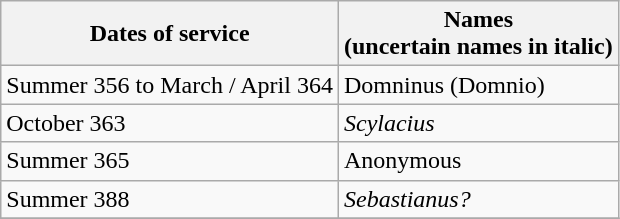<table class="wikitable">
<tr>
<th>Dates of service</th>
<th>Names<br><strong>(uncertain names in italic)</strong></th>
</tr>
<tr>
<td>Summer 356 to March / April 364</td>
<td>Domninus (Domnio)</td>
</tr>
<tr>
<td>October 363</td>
<td><em>Scylacius</em></td>
</tr>
<tr>
<td>Summer 365</td>
<td>Anonymous</td>
</tr>
<tr>
<td>Summer 388</td>
<td><em>Sebastianus?</em></td>
</tr>
<tr>
</tr>
</table>
